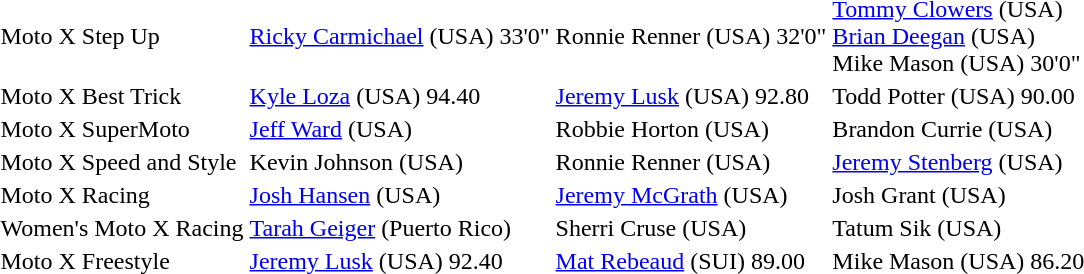<table>
<tr>
<td>Moto X Step Up</td>
<td><a href='#'>Ricky Carmichael</a>  (USA) 33'0"</td>
<td>Ronnie Renner  (USA) 32'0"</td>
<td><a href='#'>Tommy Clowers</a>  (USA)<br><a href='#'>Brian Deegan</a>  (USA)<br>Mike Mason  (USA) 30'0"</td>
</tr>
<tr>
<td>Moto X Best Trick</td>
<td><a href='#'>Kyle Loza</a>  (USA) 94.40</td>
<td><a href='#'>Jeremy Lusk</a>  (USA) 92.80</td>
<td>Todd Potter  (USA) 90.00</td>
</tr>
<tr>
<td>Moto X SuperMoto</td>
<td><a href='#'>Jeff Ward</a>  (USA)</td>
<td>Robbie Horton  (USA)</td>
<td>Brandon Currie  (USA)</td>
</tr>
<tr>
<td>Moto X Speed and Style</td>
<td>Kevin Johnson  (USA)</td>
<td>Ronnie Renner  (USA)</td>
<td><a href='#'>Jeremy Stenberg</a>  (USA)</td>
</tr>
<tr>
<td>Moto X Racing</td>
<td><a href='#'>Josh Hansen</a>  (USA)</td>
<td><a href='#'>Jeremy McGrath</a>  (USA)</td>
<td>Josh Grant  (USA)</td>
</tr>
<tr>
<td>Women's Moto X Racing</td>
<td><a href='#'>Tarah Geiger</a>  (Puerto Rico)</td>
<td>Sherri Cruse  (USA)</td>
<td>Tatum Sik  (USA)</td>
</tr>
<tr>
<td>Moto X Freestyle</td>
<td><a href='#'>Jeremy Lusk</a>  (USA) 92.40</td>
<td><a href='#'>Mat Rebeaud</a>  (SUI) 89.00</td>
<td>Mike Mason  (USA) 86.20</td>
</tr>
</table>
